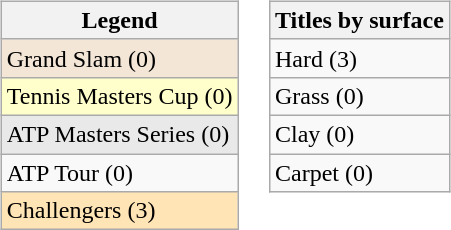<table>
<tr valign=top>
<td><br><table class=wikitable>
<tr>
<th>Legend</th>
</tr>
<tr style="background:#f3e6d7;">
<td>Grand Slam (0)</td>
</tr>
<tr bgcolor=ffffcc>
<td>Tennis Masters Cup (0)</td>
</tr>
<tr style="background:#e9e9e9;">
<td>ATP Masters Series (0)</td>
</tr>
<tr>
<td>ATP Tour (0)</td>
</tr>
<tr bgcolor=moccasin>
<td>Challengers (3)</td>
</tr>
</table>
</td>
<td><br><table class=wikitable>
<tr>
<th>Titles by surface</th>
</tr>
<tr>
<td>Hard (3)</td>
</tr>
<tr>
<td>Grass (0)</td>
</tr>
<tr>
<td>Clay (0)</td>
</tr>
<tr>
<td>Carpet (0)</td>
</tr>
</table>
</td>
</tr>
</table>
